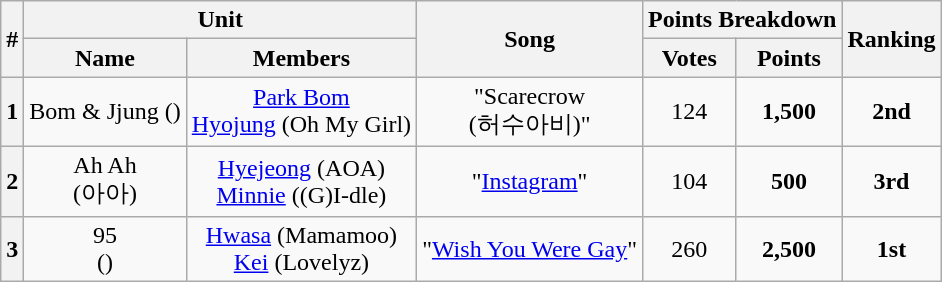<table class="wikitable plainrowheaders sortable" style="text-align:center">
<tr>
<th scope="col" rowspan="2">#</th>
<th scope="col" colspan="2">Unit</th>
<th scope="col" rowspan="2">Song</th>
<th scope="col" colspan="2">Points Breakdown</th>
<th scope="col" rowspan="2">Ranking</th>
</tr>
<tr>
<th scope="col">Name</th>
<th scope="col">Members</th>
<th scope="col">Votes</th>
<th scope="col">Points</th>
</tr>
<tr>
<th scope="row" style="text-align:center"><strong>1</strong></th>
<td>Bom & Jjung ()</td>
<td><a href='#'>Park Bom</a><br><a href='#'>Hyojung</a> (Oh My Girl)</td>
<td>"Scarecrow<br>(허수아비)"<br></td>
<td style="text-align:center">124</td>
<td style="text-align:center"><strong>1,500</strong></td>
<td style="text-align:center"><strong>2nd</strong></td>
</tr>
<tr>
<th scope="row" style="text-align:center"><strong>2</strong></th>
<td>Ah Ah<br>(아아)</td>
<td><a href='#'>Hyejeong</a> (AOA)<br><a href='#'>Minnie</a> ((G)I-dle)</td>
<td>"<a href='#'>Instagram</a>"<br></td>
<td style="text-align:center">104</td>
<td style="text-align:center"><strong>500</strong></td>
<td style="text-align:center"><strong>3rd</strong></td>
</tr>
<tr>
<th scope="row" style="text-align:center"><strong>3</strong></th>
<td>95<br>()</td>
<td><a href='#'>Hwasa</a> (Mamamoo)<br><a href='#'>Kei</a> (Lovelyz)</td>
<td>"<a href='#'>Wish You Were Gay</a>"<br></td>
<td style="text-align:center">260</td>
<td style="text-align:center"><strong>2,500</strong></td>
<td style="text-align:center"><strong>1st</strong></td>
</tr>
</table>
